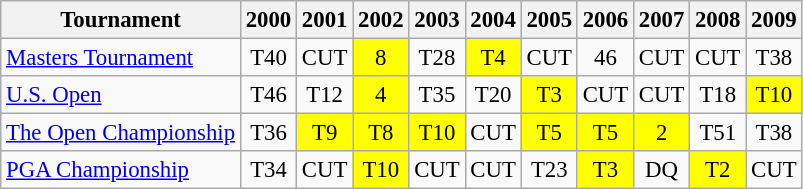<table class="wikitable" style="font-size:95%;text-align:center;">
<tr>
<th>Tournament</th>
<th>2000</th>
<th>2001</th>
<th>2002</th>
<th>2003</th>
<th>2004</th>
<th>2005</th>
<th>2006</th>
<th>2007</th>
<th>2008</th>
<th>2009</th>
</tr>
<tr>
<td align=left><a href='#'>Masters Tournament</a></td>
<td>T40</td>
<td>CUT</td>
<td style="background:yellow;">8</td>
<td>T28</td>
<td style="background:yellow;">T4</td>
<td>CUT</td>
<td>46</td>
<td>CUT</td>
<td>CUT</td>
<td>T38</td>
</tr>
<tr>
<td align=left><a href='#'>U.S. Open</a></td>
<td>T46</td>
<td>T12</td>
<td style="background:yellow;">4</td>
<td>T35</td>
<td>T20</td>
<td style="background:yellow;">T3</td>
<td>CUT</td>
<td>CUT</td>
<td>T18</td>
<td style="background:yellow;">T10</td>
</tr>
<tr>
<td align=left><a href='#'>The Open Championship</a></td>
<td>T36</td>
<td style="background:yellow;">T9</td>
<td style="background:yellow;">T8</td>
<td style="background:yellow;">T10</td>
<td>CUT</td>
<td style="background:yellow;">T5</td>
<td style="background:yellow;">T5</td>
<td style="background:yellow;">2</td>
<td>T51</td>
<td>T38</td>
</tr>
<tr>
<td align=left><a href='#'>PGA Championship</a></td>
<td>T34</td>
<td>CUT</td>
<td style="background:yellow;">T10</td>
<td>CUT</td>
<td>CUT</td>
<td>T23</td>
<td style="background:yellow;">T3</td>
<td>DQ</td>
<td style="background:yellow;">T2</td>
<td>CUT</td>
</tr>
</table>
